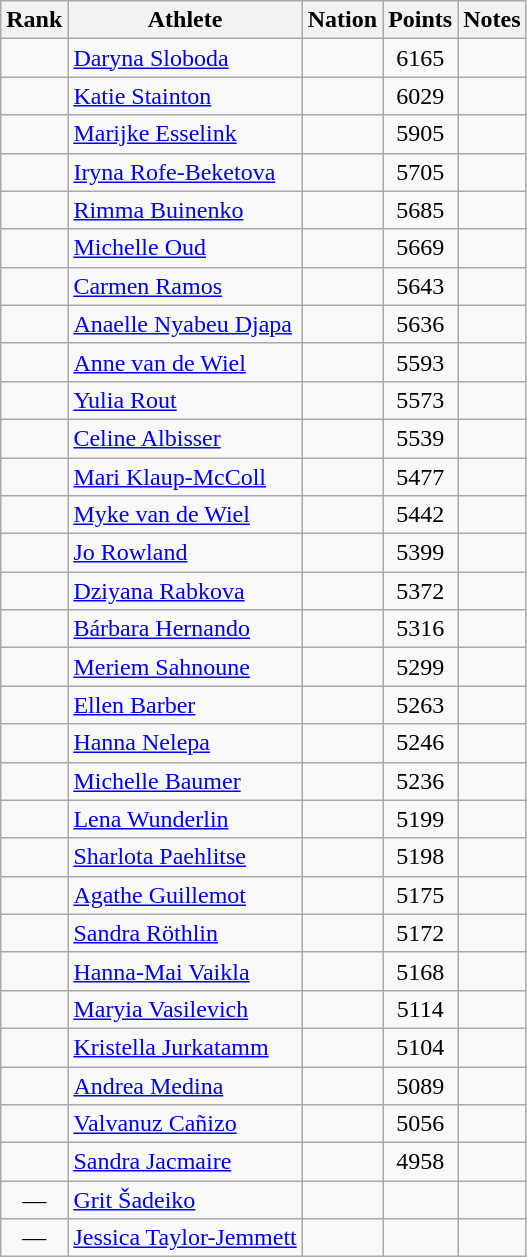<table class="wikitable sortable" style="text-align:center">
<tr>
<th>Rank</th>
<th>Athlete</th>
<th>Nation</th>
<th>Points</th>
<th>Notes</th>
</tr>
<tr>
<td></td>
<td align=left><a href='#'>Daryna Sloboda</a></td>
<td align=left></td>
<td>6165</td>
<td></td>
</tr>
<tr>
<td></td>
<td align=left><a href='#'>Katie Stainton</a></td>
<td align=left></td>
<td>6029</td>
<td></td>
</tr>
<tr>
<td></td>
<td align=left><a href='#'>Marijke Esselink</a></td>
<td align=left></td>
<td>5905</td>
<td></td>
</tr>
<tr>
<td></td>
<td align=left><a href='#'>Iryna Rofe-Beketova</a></td>
<td align=left></td>
<td>5705</td>
<td></td>
</tr>
<tr>
<td></td>
<td align=left><a href='#'>Rimma Buinenko</a></td>
<td align=left></td>
<td>5685</td>
<td></td>
</tr>
<tr>
<td></td>
<td align=left><a href='#'>Michelle Oud</a></td>
<td align=left></td>
<td>5669</td>
<td></td>
</tr>
<tr>
<td></td>
<td align=left><a href='#'>Carmen Ramos</a></td>
<td align=left></td>
<td>5643</td>
<td></td>
</tr>
<tr>
<td></td>
<td align=left><a href='#'>Anaelle Nyabeu Djapa</a></td>
<td align=left></td>
<td>5636</td>
<td></td>
</tr>
<tr>
<td></td>
<td align=left><a href='#'>Anne van de Wiel</a></td>
<td align=left></td>
<td>5593</td>
<td></td>
</tr>
<tr>
<td></td>
<td align=left><a href='#'>Yulia Rout</a></td>
<td align=left></td>
<td>5573</td>
<td></td>
</tr>
<tr>
<td></td>
<td align=left><a href='#'>Celine Albisser</a></td>
<td align=left></td>
<td>5539</td>
<td></td>
</tr>
<tr>
<td></td>
<td align=left><a href='#'>Mari Klaup-McColl</a></td>
<td align=left></td>
<td>5477</td>
<td></td>
</tr>
<tr>
<td></td>
<td align=left><a href='#'>Myke van de Wiel</a></td>
<td align=left></td>
<td>5442</td>
<td></td>
</tr>
<tr>
<td></td>
<td align=left><a href='#'>Jo Rowland</a></td>
<td align=left></td>
<td>5399</td>
<td></td>
</tr>
<tr>
<td></td>
<td align=left><a href='#'>Dziyana Rabkova</a></td>
<td align=left></td>
<td>5372</td>
<td></td>
</tr>
<tr>
<td></td>
<td align=left><a href='#'>Bárbara Hernando</a></td>
<td align=left></td>
<td>5316</td>
<td></td>
</tr>
<tr>
<td></td>
<td align=left><a href='#'>Meriem Sahnoune</a></td>
<td align=left></td>
<td>5299</td>
<td></td>
</tr>
<tr>
<td></td>
<td align=left><a href='#'>Ellen Barber</a></td>
<td align=left></td>
<td>5263</td>
<td></td>
</tr>
<tr>
<td></td>
<td align=left><a href='#'>Hanna Nelepa</a></td>
<td align=left></td>
<td>5246</td>
<td></td>
</tr>
<tr>
<td></td>
<td align=left><a href='#'>Michelle Baumer</a></td>
<td align=left></td>
<td>5236</td>
<td></td>
</tr>
<tr>
<td></td>
<td align=left><a href='#'>Lena Wunderlin</a></td>
<td align=left></td>
<td>5199</td>
<td></td>
</tr>
<tr>
<td></td>
<td align=left><a href='#'>Sharlota Paehlitse</a></td>
<td align=left></td>
<td>5198</td>
<td></td>
</tr>
<tr>
<td></td>
<td align=left><a href='#'>Agathe Guillemot</a></td>
<td align=left></td>
<td>5175</td>
<td></td>
</tr>
<tr>
<td></td>
<td align=left><a href='#'>Sandra Röthlin</a></td>
<td align=left></td>
<td>5172</td>
<td></td>
</tr>
<tr>
<td></td>
<td align=left><a href='#'>Hanna-Mai Vaikla</a></td>
<td align=left></td>
<td>5168</td>
<td></td>
</tr>
<tr>
<td></td>
<td align=left><a href='#'>Maryia Vasilevich</a></td>
<td align=left></td>
<td>5114</td>
<td></td>
</tr>
<tr>
<td></td>
<td align=left><a href='#'>Kristella Jurkatamm</a></td>
<td align=left></td>
<td>5104</td>
<td></td>
</tr>
<tr>
<td></td>
<td align=left><a href='#'>Andrea Medina</a></td>
<td align=left></td>
<td>5089</td>
<td></td>
</tr>
<tr>
<td></td>
<td align=left><a href='#'>Valvanuz Cañizo</a></td>
<td align=left></td>
<td>5056</td>
<td></td>
</tr>
<tr>
<td></td>
<td align=left><a href='#'>Sandra Jacmaire</a></td>
<td align=left></td>
<td>4958</td>
<td></td>
</tr>
<tr>
<td>—</td>
<td align=left><a href='#'>Grit Šadeiko</a></td>
<td align=left></td>
<td></td>
<td></td>
</tr>
<tr>
<td>—</td>
<td align=left><a href='#'>Jessica Taylor-Jemmett</a></td>
<td align=left></td>
<td></td>
<td></td>
</tr>
</table>
